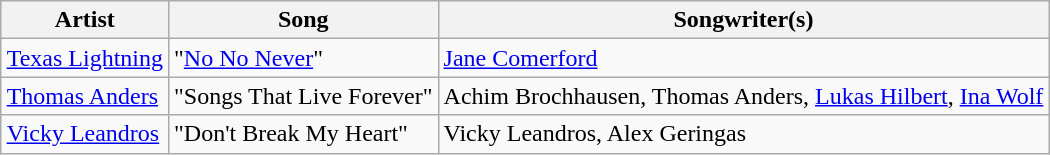<table class="sortable wikitable" style="margin: 1em auto 1em auto;">
<tr>
<th>Artist</th>
<th>Song</th>
<th>Songwriter(s)</th>
</tr>
<tr>
<td><a href='#'>Texas Lightning</a></td>
<td>"<a href='#'>No No Never</a>"</td>
<td><a href='#'>Jane Comerford</a></td>
</tr>
<tr>
<td><a href='#'>Thomas Anders</a></td>
<td>"Songs That Live Forever"</td>
<td>Achim Brochhausen, Thomas Anders, <a href='#'>Lukas Hilbert</a>, <a href='#'>Ina Wolf</a></td>
</tr>
<tr>
<td><a href='#'>Vicky Leandros</a></td>
<td>"Don't Break My Heart"</td>
<td>Vicky Leandros, Alex Geringas</td>
</tr>
</table>
